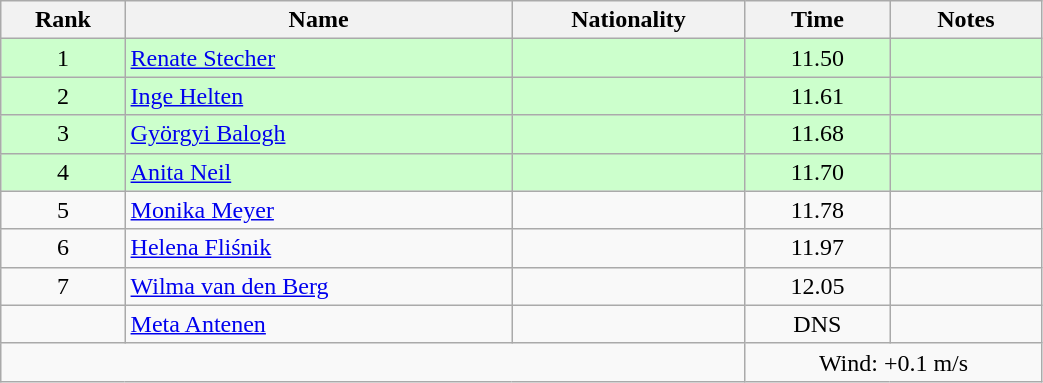<table class="wikitable sortable" style="text-align:center;width: 55%">
<tr>
<th>Rank</th>
<th>Name</th>
<th>Nationality</th>
<th>Time</th>
<th>Notes</th>
</tr>
<tr bgcolor=ccffcc>
<td>1</td>
<td align=left><a href='#'>Renate Stecher</a></td>
<td align=left></td>
<td>11.50</td>
<td></td>
</tr>
<tr bgcolor=ccffcc>
<td>2</td>
<td align=left><a href='#'>Inge Helten</a></td>
<td align=left></td>
<td>11.61</td>
<td></td>
</tr>
<tr bgcolor=ccffcc>
<td>3</td>
<td align=left><a href='#'>Györgyi Balogh</a></td>
<td align=left></td>
<td>11.68</td>
<td></td>
</tr>
<tr bgcolor=ccffcc>
<td>4</td>
<td align=left><a href='#'>Anita Neil</a></td>
<td align=left></td>
<td>11.70</td>
<td></td>
</tr>
<tr>
<td>5</td>
<td align=left><a href='#'>Monika Meyer</a></td>
<td align=left></td>
<td>11.78</td>
<td></td>
</tr>
<tr>
<td>6</td>
<td align=left><a href='#'>Helena Fliśnik</a></td>
<td align=left></td>
<td>11.97</td>
<td></td>
</tr>
<tr>
<td>7</td>
<td align=left><a href='#'>Wilma van den Berg</a></td>
<td align=left></td>
<td>12.05</td>
<td></td>
</tr>
<tr>
<td></td>
<td align=left><a href='#'>Meta Antenen</a></td>
<td align=left></td>
<td>DNS</td>
<td></td>
</tr>
<tr>
<td colspan="3"></td>
<td colspan="2">Wind: +0.1 m/s</td>
</tr>
</table>
